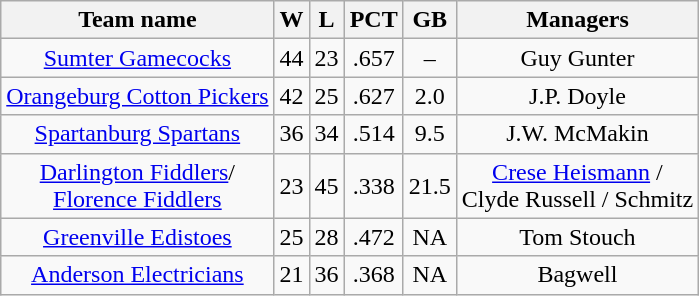<table class="wikitable">
<tr>
<th>Team name</th>
<th>W</th>
<th>L</th>
<th>PCT</th>
<th>GB</th>
<th>Managers</th>
</tr>
<tr align=center>
<td><a href='#'>Sumter Gamecocks</a></td>
<td>44</td>
<td>23</td>
<td>.657</td>
<td>–</td>
<td>Guy Gunter</td>
</tr>
<tr align=center>
<td><a href='#'>Orangeburg Cotton Pickers</a></td>
<td>42</td>
<td>25</td>
<td>.627</td>
<td>2.0</td>
<td>J.P. Doyle</td>
</tr>
<tr align=center>
<td><a href='#'>Spartanburg Spartans</a></td>
<td>36</td>
<td>34</td>
<td>.514</td>
<td>9.5</td>
<td>J.W. McMakin</td>
</tr>
<tr align=center>
<td><a href='#'>Darlington Fiddlers</a>/<br><a href='#'>Florence Fiddlers</a></td>
<td>23</td>
<td>45</td>
<td>.338</td>
<td>21.5</td>
<td><a href='#'>Crese Heismann</a> /<br>Clyde Russell / Schmitz</td>
</tr>
<tr align=center>
<td><a href='#'>Greenville Edistoes</a></td>
<td>25</td>
<td>28</td>
<td>.472</td>
<td>NA</td>
<td>Tom Stouch</td>
</tr>
<tr align=center>
<td><a href='#'>Anderson Electricians</a></td>
<td>21</td>
<td>36</td>
<td>.368</td>
<td>NA</td>
<td>Bagwell</td>
</tr>
</table>
